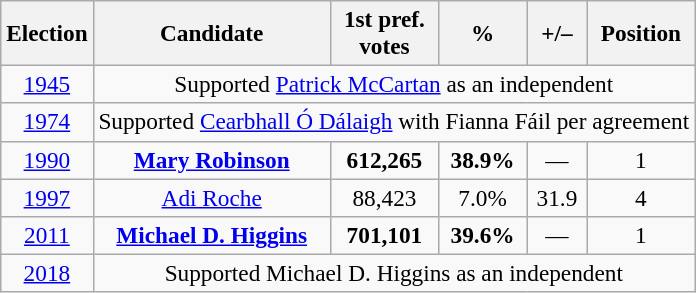<table class="wikitable" style="font-size:97%;">
<tr>
<th>Election</th>
<th>Candidate</th>
<th>1st pref.<br>votes</th>
<th>%</th>
<th>+/–</th>
<th>Position</th>
</tr>
<tr>
<td align="center"><a href='#'>1945</a></td>
<td align="center" colspan="5">Supported <a href='#'>Patrick McCartan</a> as an independent</td>
</tr>
<tr>
<td align="center"><a href='#'>1974</a></td>
<td align="center" colspan="5">Supported <a href='#'>Cearbhall Ó Dálaigh</a> with Fianna Fáil per agreement</td>
</tr>
<tr>
<td align="center"><a href='#'>1990</a></td>
<td align="center"><strong><a href='#'>Mary Robinson</a></strong></td>
<td align="center"><strong>612,265</strong></td>
<td align="center"><strong>38.9%</strong></td>
<td align="center">—</td>
<td align="center">1</td>
</tr>
<tr>
<td align="center"><a href='#'>1997</a></td>
<td align="center"><a href='#'>Adi Roche</a></td>
<td align="center">88,423</td>
<td align="center">7.0%</td>
<td align="center"> 31.9</td>
<td align="center">4</td>
</tr>
<tr>
<td align="center"><a href='#'>2011</a></td>
<td align="center"><strong><a href='#'>Michael D. Higgins</a></strong></td>
<td align="center"><strong>701,101</strong></td>
<td align="center"><strong>39.6%</strong></td>
<td align="center">—</td>
<td align="center">1</td>
</tr>
<tr>
<td align="center"><a href='#'>2018</a></td>
<td align="center" colspan="5">Supported Michael D. Higgins as an independent</td>
</tr>
</table>
